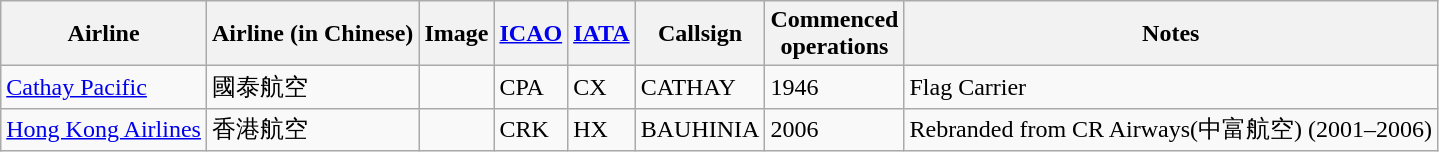<table class="wikitable sortable">
<tr valign="middle">
<th>Airline</th>
<th>Airline (in Chinese)</th>
<th>Image</th>
<th><a href='#'>ICAO</a></th>
<th><a href='#'>IATA</a></th>
<th>Callsign</th>
<th>Commenced<br>operations</th>
<th>Notes</th>
</tr>
<tr>
<td><a href='#'>Cathay Pacific</a></td>
<td>國泰航空</td>
<td></td>
<td>CPA</td>
<td>CX</td>
<td>CATHAY</td>
<td>1946</td>
<td>Flag Carrier</td>
</tr>
<tr>
<td><a href='#'>Hong Kong Airlines</a></td>
<td>香港航空</td>
<td></td>
<td>CRK</td>
<td>HX</td>
<td>BAUHINIA</td>
<td>2006</td>
<td>Rebranded from CR Airways(中富航空) (2001–2006)</td>
</tr>
</table>
